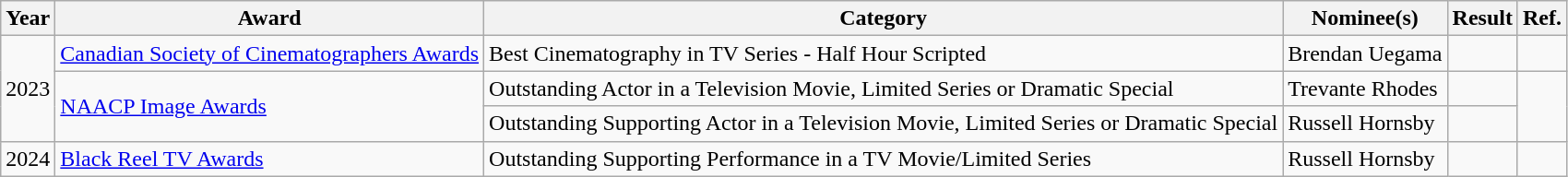<table class="wikitable">
<tr>
<th>Year</th>
<th>Award</th>
<th>Category</th>
<th>Nominee(s)</th>
<th>Result</th>
<th>Ref.</th>
</tr>
<tr>
<td rowspan="3">2023</td>
<td><a href='#'>Canadian Society of Cinematographers Awards</a></td>
<td>Best Cinematography in TV Series - Half Hour Scripted</td>
<td>Brendan Uegama</td>
<td></td>
<td style="text-align:center;"></td>
</tr>
<tr>
<td rowspan="2"><a href='#'>NAACP Image Awards</a></td>
<td>Outstanding Actor in a Television Movie, Limited Series or Dramatic Special</td>
<td>Trevante Rhodes</td>
<td></td>
<td rowspan="2" style="text-align:center;"></td>
</tr>
<tr>
<td>Outstanding Supporting Actor in a Television Movie, Limited Series or Dramatic Special</td>
<td>Russell Hornsby</td>
<td></td>
</tr>
<tr>
<td>2024</td>
<td><a href='#'>Black Reel TV Awards</a></td>
<td>Outstanding Supporting Performance in a TV Movie/Limited Series</td>
<td>Russell Hornsby</td>
<td></td>
<td style="text-align:center;"></td>
</tr>
</table>
